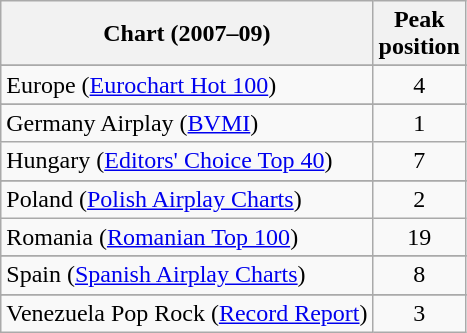<table class="wikitable sortable">
<tr>
<th>Chart (2007–09)</th>
<th>Peak<br>position</th>
</tr>
<tr>
</tr>
<tr>
</tr>
<tr>
</tr>
<tr>
</tr>
<tr>
</tr>
<tr>
</tr>
<tr>
</tr>
<tr>
</tr>
<tr>
</tr>
<tr>
</tr>
<tr>
<td>Europe (<a href='#'>Eurochart Hot 100</a>)</td>
<td style="text-align:center;">4</td>
</tr>
<tr>
</tr>
<tr>
</tr>
<tr>
<td>Germany Airplay (<a href='#'>BVMI</a>)</td>
<td style="text-align:center;">1</td>
</tr>
<tr>
<td>Hungary (<a href='#'>Editors' Choice Top 40</a>)</td>
<td style="text-align:center;">7</td>
</tr>
<tr>
</tr>
<tr>
</tr>
<tr>
</tr>
<tr>
</tr>
<tr>
</tr>
<tr>
</tr>
<tr>
<td>Poland (<a href='#'>Polish Airplay Charts</a>)</td>
<td style="text-align:center;">2</td>
</tr>
<tr>
<td>Romania (<a href='#'>Romanian Top 100</a>)</td>
<td style="text-align:center;">19</td>
</tr>
<tr>
</tr>
<tr>
</tr>
<tr>
<td>Spain (<a href='#'>Spanish Airplay Charts</a>)</td>
<td style="text-align:center;">8</td>
</tr>
<tr>
</tr>
<tr>
</tr>
<tr>
</tr>
<tr>
</tr>
<tr>
</tr>
<tr>
</tr>
<tr>
</tr>
<tr>
</tr>
<tr>
<td>Venezuela Pop Rock (<a href='#'>Record Report</a>)</td>
<td align="center">3</td>
</tr>
</table>
